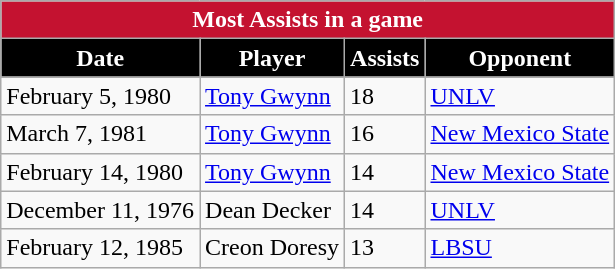<table class="wikitable" style="float:left; margin-right:1em">
<tr>
<th style="background:#C41230; color:white;" colspan=6>Most Assists in a game</th>
</tr>
<tr>
<th style="background:black;color:white;">Date</th>
<th style="background:black;color:white;">Player</th>
<th style="background:black;color:white;">Assists</th>
<th style="background:black;color:white;">Opponent</th>
</tr>
<tr>
<td>February 5, 1980</td>
<td><a href='#'>Tony Gwynn</a></td>
<td>18</td>
<td><a href='#'>UNLV</a></td>
</tr>
<tr>
<td>March 7, 1981</td>
<td><a href='#'>Tony Gwynn</a></td>
<td>16</td>
<td><a href='#'>New Mexico State</a></td>
</tr>
<tr>
<td>February 14, 1980</td>
<td><a href='#'>Tony Gwynn</a></td>
<td>14</td>
<td><a href='#'>New Mexico State</a></td>
</tr>
<tr>
<td>December 11, 1976</td>
<td>Dean Decker</td>
<td>14</td>
<td><a href='#'>UNLV</a></td>
</tr>
<tr>
<td>February 12, 1985</td>
<td>Creon Doresy</td>
<td>13</td>
<td><a href='#'>LBSU</a></td>
</tr>
</table>
